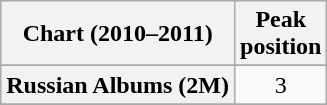<table class="wikitable sortable plainrowheaders" style="text-align:center">
<tr>
<th scope="col">Chart (2010–2011)</th>
<th scope="col">Peak<br>position</th>
</tr>
<tr>
</tr>
<tr>
</tr>
<tr>
</tr>
<tr>
</tr>
<tr>
</tr>
<tr>
</tr>
<tr>
</tr>
<tr>
</tr>
<tr>
</tr>
<tr>
</tr>
<tr>
</tr>
<tr>
</tr>
<tr>
</tr>
<tr>
</tr>
<tr>
</tr>
<tr>
</tr>
<tr>
</tr>
<tr>
<th scope="row">Russian Albums (2M)</th>
<td>3</td>
</tr>
<tr>
</tr>
<tr>
</tr>
<tr>
</tr>
<tr>
</tr>
<tr>
</tr>
<tr>
</tr>
</table>
